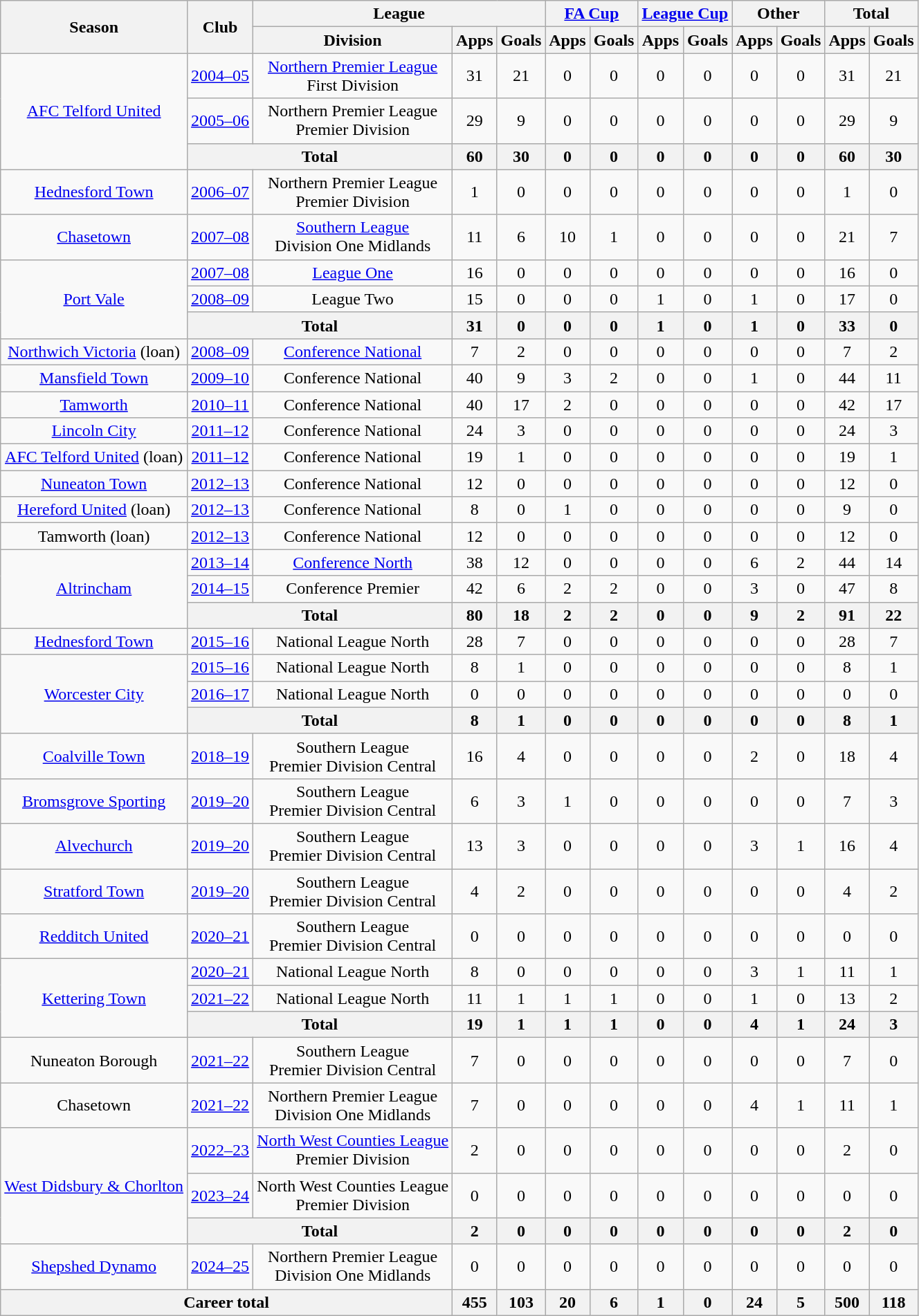<table class="wikitable" style="text-align:center">
<tr>
<th rowspan="2">Season</th>
<th rowspan="2">Club</th>
<th colspan="3">League</th>
<th colspan="2"><a href='#'>FA Cup</a></th>
<th colspan="2"><a href='#'>League Cup</a></th>
<th colspan="2">Other</th>
<th colspan="2">Total</th>
</tr>
<tr>
<th>Division</th>
<th>Apps</th>
<th>Goals</th>
<th>Apps</th>
<th>Goals</th>
<th>Apps</th>
<th>Goals</th>
<th>Apps</th>
<th>Goals</th>
<th>Apps</th>
<th>Goals</th>
</tr>
<tr>
<td rowspan="3"><a href='#'>AFC Telford United</a></td>
<td><a href='#'>2004–05</a></td>
<td><a href='#'>Northern Premier League</a><br>First Division</td>
<td>31</td>
<td>21</td>
<td>0</td>
<td>0</td>
<td>0</td>
<td>0</td>
<td>0</td>
<td>0</td>
<td>31</td>
<td>21</td>
</tr>
<tr>
<td><a href='#'>2005–06</a></td>
<td>Northern Premier League<br>Premier Division</td>
<td>29</td>
<td>9</td>
<td>0</td>
<td>0</td>
<td>0</td>
<td>0</td>
<td>0</td>
<td>0</td>
<td>29</td>
<td>9</td>
</tr>
<tr>
<th colspan="2">Total</th>
<th>60</th>
<th>30</th>
<th>0</th>
<th>0</th>
<th>0</th>
<th>0</th>
<th>0</th>
<th>0</th>
<th>60</th>
<th>30</th>
</tr>
<tr>
<td><a href='#'>Hednesford Town</a></td>
<td><a href='#'>2006–07</a></td>
<td>Northern Premier League<br>Premier Division</td>
<td>1</td>
<td>0</td>
<td>0</td>
<td>0</td>
<td>0</td>
<td>0</td>
<td>0</td>
<td>0</td>
<td>1</td>
<td>0</td>
</tr>
<tr>
<td><a href='#'>Chasetown</a></td>
<td><a href='#'>2007–08</a></td>
<td><a href='#'>Southern League</a><br>Division One Midlands</td>
<td>11</td>
<td>6</td>
<td>10</td>
<td>1</td>
<td>0</td>
<td>0</td>
<td>0</td>
<td>0</td>
<td>21</td>
<td>7</td>
</tr>
<tr>
<td rowspan="3"><a href='#'>Port Vale</a></td>
<td><a href='#'>2007–08</a></td>
<td><a href='#'>League One</a></td>
<td>16</td>
<td>0</td>
<td>0</td>
<td>0</td>
<td>0</td>
<td>0</td>
<td>0</td>
<td>0</td>
<td>16</td>
<td>0</td>
</tr>
<tr>
<td><a href='#'>2008–09</a></td>
<td>League Two</td>
<td>15</td>
<td>0</td>
<td>0</td>
<td>0</td>
<td>1</td>
<td>0</td>
<td>1</td>
<td>0</td>
<td>17</td>
<td>0</td>
</tr>
<tr>
<th colspan="2">Total</th>
<th>31</th>
<th>0</th>
<th>0</th>
<th>0</th>
<th>1</th>
<th>0</th>
<th>1</th>
<th>0</th>
<th>33</th>
<th>0</th>
</tr>
<tr>
<td><a href='#'>Northwich Victoria</a> (loan)</td>
<td><a href='#'>2008–09</a></td>
<td><a href='#'>Conference National</a></td>
<td>7</td>
<td>2</td>
<td>0</td>
<td>0</td>
<td>0</td>
<td>0</td>
<td>0</td>
<td>0</td>
<td>7</td>
<td>2</td>
</tr>
<tr>
<td><a href='#'>Mansfield Town</a></td>
<td><a href='#'>2009–10</a></td>
<td>Conference National</td>
<td>40</td>
<td>9</td>
<td>3</td>
<td>2</td>
<td>0</td>
<td>0</td>
<td>1</td>
<td>0</td>
<td>44</td>
<td>11</td>
</tr>
<tr>
<td><a href='#'>Tamworth</a></td>
<td><a href='#'>2010–11</a></td>
<td>Conference National</td>
<td>40</td>
<td>17</td>
<td>2</td>
<td>0</td>
<td>0</td>
<td>0</td>
<td>0</td>
<td>0</td>
<td>42</td>
<td>17</td>
</tr>
<tr>
<td><a href='#'>Lincoln City</a></td>
<td><a href='#'>2011–12</a></td>
<td>Conference National</td>
<td>24</td>
<td>3</td>
<td>0</td>
<td>0</td>
<td>0</td>
<td>0</td>
<td>0</td>
<td>0</td>
<td>24</td>
<td>3</td>
</tr>
<tr>
<td><a href='#'>AFC Telford United</a> (loan)</td>
<td><a href='#'>2011–12</a></td>
<td>Conference National</td>
<td>19</td>
<td>1</td>
<td>0</td>
<td>0</td>
<td>0</td>
<td>0</td>
<td>0</td>
<td>0</td>
<td>19</td>
<td>1</td>
</tr>
<tr>
<td><a href='#'>Nuneaton Town</a></td>
<td><a href='#'>2012–13</a></td>
<td>Conference National</td>
<td>12</td>
<td>0</td>
<td>0</td>
<td>0</td>
<td>0</td>
<td>0</td>
<td>0</td>
<td>0</td>
<td>12</td>
<td>0</td>
</tr>
<tr>
<td><a href='#'>Hereford United</a> (loan)</td>
<td><a href='#'>2012–13</a></td>
<td>Conference National</td>
<td>8</td>
<td>0</td>
<td>1</td>
<td>0</td>
<td>0</td>
<td>0</td>
<td>0</td>
<td>0</td>
<td>9</td>
<td>0</td>
</tr>
<tr>
<td>Tamworth (loan)</td>
<td><a href='#'>2012–13</a></td>
<td>Conference National</td>
<td>12</td>
<td>0</td>
<td>0</td>
<td>0</td>
<td>0</td>
<td>0</td>
<td>0</td>
<td>0</td>
<td>12</td>
<td>0</td>
</tr>
<tr>
<td rowspan="3"><a href='#'>Altrincham</a></td>
<td><a href='#'>2013–14</a></td>
<td><a href='#'>Conference North</a></td>
<td>38</td>
<td>12</td>
<td>0</td>
<td>0</td>
<td>0</td>
<td>0</td>
<td>6</td>
<td>2</td>
<td>44</td>
<td>14</td>
</tr>
<tr>
<td><a href='#'>2014–15</a></td>
<td>Conference Premier</td>
<td>42</td>
<td>6</td>
<td>2</td>
<td>2</td>
<td>0</td>
<td>0</td>
<td>3</td>
<td>0</td>
<td>47</td>
<td>8</td>
</tr>
<tr>
<th colspan="2">Total</th>
<th>80</th>
<th>18</th>
<th>2</th>
<th>2</th>
<th>0</th>
<th>0</th>
<th>9</th>
<th>2</th>
<th>91</th>
<th>22</th>
</tr>
<tr>
<td><a href='#'>Hednesford Town</a></td>
<td><a href='#'>2015–16</a></td>
<td>National League North</td>
<td>28</td>
<td>7</td>
<td>0</td>
<td>0</td>
<td>0</td>
<td>0</td>
<td>0</td>
<td>0</td>
<td>28</td>
<td>7</td>
</tr>
<tr>
<td rowspan="3"><a href='#'>Worcester City</a></td>
<td><a href='#'>2015–16</a></td>
<td>National League North</td>
<td>8</td>
<td>1</td>
<td>0</td>
<td>0</td>
<td>0</td>
<td>0</td>
<td>0</td>
<td>0</td>
<td>8</td>
<td>1</td>
</tr>
<tr>
<td><a href='#'>2016–17</a></td>
<td>National League North</td>
<td>0</td>
<td>0</td>
<td>0</td>
<td>0</td>
<td>0</td>
<td>0</td>
<td>0</td>
<td>0</td>
<td>0</td>
<td>0</td>
</tr>
<tr>
<th colspan="2">Total</th>
<th>8</th>
<th>1</th>
<th>0</th>
<th>0</th>
<th>0</th>
<th>0</th>
<th>0</th>
<th>0</th>
<th>8</th>
<th>1</th>
</tr>
<tr>
<td><a href='#'>Coalville Town</a></td>
<td><a href='#'>2018–19</a></td>
<td>Southern League<br>Premier Division Central</td>
<td>16</td>
<td>4</td>
<td>0</td>
<td>0</td>
<td>0</td>
<td>0</td>
<td>2</td>
<td>0</td>
<td>18</td>
<td>4</td>
</tr>
<tr>
<td><a href='#'>Bromsgrove Sporting</a></td>
<td><a href='#'>2019–20</a></td>
<td>Southern League<br>Premier Division Central</td>
<td>6</td>
<td>3</td>
<td>1</td>
<td>0</td>
<td>0</td>
<td>0</td>
<td>0</td>
<td>0</td>
<td>7</td>
<td>3</td>
</tr>
<tr>
<td><a href='#'>Alvechurch</a></td>
<td><a href='#'>2019–20</a></td>
<td>Southern League<br>Premier Division Central</td>
<td>13</td>
<td>3</td>
<td>0</td>
<td>0</td>
<td>0</td>
<td>0</td>
<td>3</td>
<td>1</td>
<td>16</td>
<td>4</td>
</tr>
<tr>
<td><a href='#'>Stratford Town</a></td>
<td><a href='#'>2019–20</a></td>
<td>Southern League<br>Premier Division Central</td>
<td>4</td>
<td>2</td>
<td>0</td>
<td>0</td>
<td>0</td>
<td>0</td>
<td>0</td>
<td>0</td>
<td>4</td>
<td>2</td>
</tr>
<tr>
<td><a href='#'>Redditch United</a></td>
<td><a href='#'>2020–21</a></td>
<td>Southern League<br>Premier Division Central</td>
<td>0</td>
<td>0</td>
<td>0</td>
<td>0</td>
<td>0</td>
<td>0</td>
<td>0</td>
<td>0</td>
<td>0</td>
<td>0</td>
</tr>
<tr>
<td rowspan="3"><a href='#'>Kettering Town</a></td>
<td><a href='#'>2020–21</a></td>
<td>National League North</td>
<td>8</td>
<td>0</td>
<td>0</td>
<td>0</td>
<td>0</td>
<td>0</td>
<td>3</td>
<td>1</td>
<td>11</td>
<td>1</td>
</tr>
<tr>
<td><a href='#'>2021–22</a></td>
<td>National League North</td>
<td>11</td>
<td>1</td>
<td>1</td>
<td>1</td>
<td>0</td>
<td>0</td>
<td>1</td>
<td>0</td>
<td>13</td>
<td>2</td>
</tr>
<tr>
<th colspan="2">Total</th>
<th>19</th>
<th>1</th>
<th>1</th>
<th>1</th>
<th>0</th>
<th>0</th>
<th>4</th>
<th>1</th>
<th>24</th>
<th>3</th>
</tr>
<tr>
<td>Nuneaton Borough</td>
<td><a href='#'>2021–22</a></td>
<td>Southern League<br>Premier Division Central</td>
<td>7</td>
<td>0</td>
<td>0</td>
<td>0</td>
<td>0</td>
<td>0</td>
<td>0</td>
<td>0</td>
<td>7</td>
<td>0</td>
</tr>
<tr>
<td>Chasetown</td>
<td><a href='#'>2021–22</a></td>
<td>Northern Premier League<br>Division One Midlands</td>
<td>7</td>
<td>0</td>
<td>0</td>
<td>0</td>
<td>0</td>
<td>0</td>
<td>4</td>
<td>1</td>
<td>11</td>
<td>1</td>
</tr>
<tr>
<td rowspan="3"><a href='#'>West Didsbury & Chorlton</a></td>
<td><a href='#'>2022–23</a></td>
<td><a href='#'>North West Counties League</a><br>Premier Division</td>
<td>2</td>
<td>0</td>
<td>0</td>
<td>0</td>
<td>0</td>
<td>0</td>
<td>0</td>
<td>0</td>
<td>2</td>
<td>0</td>
</tr>
<tr>
<td><a href='#'>2023–24</a></td>
<td>North West Counties League<br>Premier Division</td>
<td>0</td>
<td>0</td>
<td>0</td>
<td>0</td>
<td>0</td>
<td>0</td>
<td>0</td>
<td>0</td>
<td>0</td>
<td>0</td>
</tr>
<tr>
<th colspan="2">Total</th>
<th>2</th>
<th>0</th>
<th>0</th>
<th>0</th>
<th>0</th>
<th>0</th>
<th>0</th>
<th>0</th>
<th>2</th>
<th>0</th>
</tr>
<tr>
<td><a href='#'>Shepshed Dynamo</a></td>
<td><a href='#'>2024–25</a></td>
<td>Northern Premier League<br>Division One Midlands</td>
<td>0</td>
<td>0</td>
<td>0</td>
<td>0</td>
<td>0</td>
<td>0</td>
<td>0</td>
<td>0</td>
<td>0</td>
<td>0</td>
</tr>
<tr>
<th colspan="3">Career total</th>
<th>455</th>
<th>103</th>
<th>20</th>
<th>6</th>
<th>1</th>
<th>0</th>
<th>24</th>
<th>5</th>
<th>500</th>
<th>118</th>
</tr>
</table>
